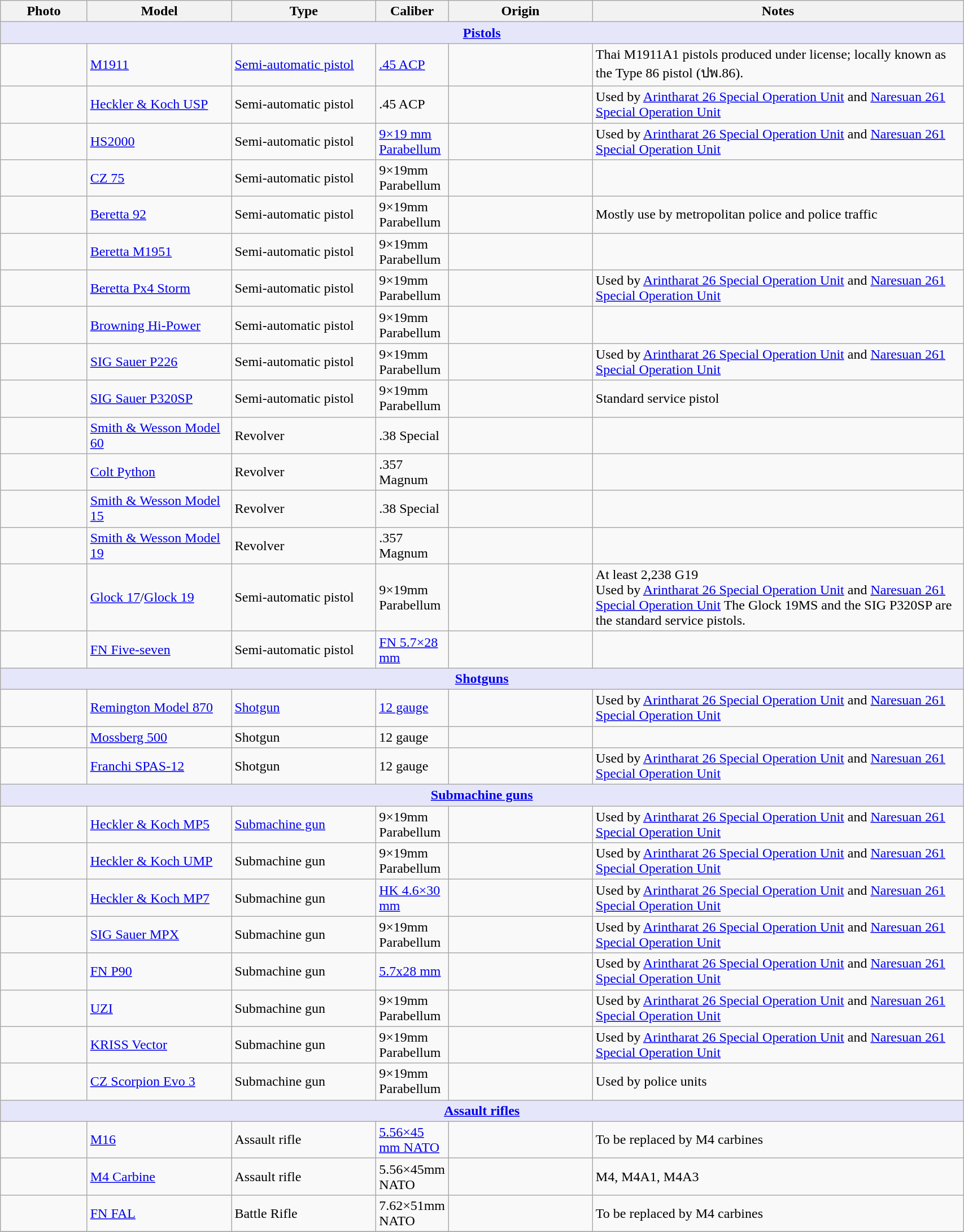<table class="wikitable" style="width:90%;">
<tr>
<th style="width:9%;">Photo</th>
<th style="width:15%;">Model</th>
<th style="width:15%;">Type</th>
<th style="width:5%;">Caliber</th>
<th style="width:15%;">Origin</th>
<th>Notes</th>
</tr>
<tr>
<th style="align: centre; background: lavender;" colspan="7"><strong><a href='#'>Pistols</a></strong></th>
</tr>
<tr>
<td></td>
<td><a href='#'>M1911</a></td>
<td><a href='#'>Semi-automatic pistol</a></td>
<td><a href='#'>.45 ACP</a></td>
<td><br></td>
<td>Thai M1911A1 pistols produced under license; locally known as the Type 86 pistol (ปพ.86).</td>
</tr>
<tr>
<td></td>
<td><a href='#'>Heckler & Koch USP</a></td>
<td>Semi-automatic pistol</td>
<td>.45 ACP</td>
<td></td>
<td>Used by <a href='#'>Arintharat 26 Special Operation Unit</a> and <a href='#'>Naresuan 261 Special Operation Unit</a></td>
</tr>
<tr>
<td></td>
<td><a href='#'>HS2000</a></td>
<td>Semi-automatic pistol</td>
<td><a href='#'>9×19 mm Parabellum</a></td>
<td></td>
<td>Used by <a href='#'>Arintharat 26 Special Operation Unit</a> and <a href='#'>Naresuan 261 Special Operation Unit</a></td>
</tr>
<tr>
<td></td>
<td><a href='#'>CZ 75</a></td>
<td>Semi-automatic pistol</td>
<td>9×19mm Parabellum</td>
<td></td>
<td></td>
</tr>
<tr>
<td></td>
<td><a href='#'>Beretta 92</a></td>
<td>Semi-automatic pistol</td>
<td>9×19mm Parabellum</td>
<td></td>
<td>Mostly use by metropolitan police and police traffic</td>
</tr>
<tr>
<td></td>
<td><a href='#'>Beretta M1951</a></td>
<td>Semi-automatic pistol</td>
<td>9×19mm Parabellum</td>
<td></td>
<td></td>
</tr>
<tr>
<td></td>
<td><a href='#'>Beretta Px4 Storm</a></td>
<td>Semi-automatic pistol</td>
<td>9×19mm Parabellum</td>
<td></td>
<td>Used by <a href='#'>Arintharat 26 Special Operation Unit</a> and <a href='#'>Naresuan 261 Special Operation Unit</a></td>
</tr>
<tr>
<td></td>
<td><a href='#'>Browning Hi-Power</a></td>
<td>Semi-automatic pistol</td>
<td>9×19mm Parabellum</td>
<td></td>
<td></td>
</tr>
<tr>
<td></td>
<td><a href='#'>SIG Sauer P226</a></td>
<td>Semi-automatic pistol</td>
<td>9×19mm Parabellum</td>
<td></td>
<td>Used by <a href='#'>Arintharat 26 Special Operation Unit</a> and <a href='#'>Naresuan 261 Special Operation Unit</a></td>
</tr>
<tr>
<td></td>
<td><a href='#'>SIG Sauer P320SP</a></td>
<td>Semi-automatic pistol</td>
<td>9×19mm Parabellum</td>
<td></td>
<td>Standard service pistol</td>
</tr>
<tr>
<td></td>
<td><a href='#'>Smith & Wesson Model 60</a></td>
<td>Revolver</td>
<td>.38 Special</td>
<td></td>
<td></td>
</tr>
<tr>
<td></td>
<td><a href='#'>Colt Python</a></td>
<td>Revolver</td>
<td>.357 Magnum</td>
<td></td>
<td></td>
</tr>
<tr>
<td></td>
<td><a href='#'>Smith & Wesson Model 15</a></td>
<td>Revolver</td>
<td>.38 Special</td>
<td></td>
<td></td>
</tr>
<tr>
<td></td>
<td><a href='#'>Smith & Wesson Model 19</a></td>
<td>Revolver</td>
<td>.357 Magnum</td>
<td></td>
<td></td>
</tr>
<tr>
<td></td>
<td><a href='#'>Glock 17</a>/<a href='#'>Glock 19</a></td>
<td>Semi-automatic pistol</td>
<td>9×19mm Parabellum</td>
<td></td>
<td>At least 2,238 G19<br>Used by <a href='#'>Arintharat 26 Special Operation Unit</a> and <a href='#'>Naresuan 261 Special Operation Unit</a> 
The Glock 19MS and the SIG P320SP are the standard service pistols.</td>
</tr>
<tr>
<td></td>
<td><a href='#'>FN Five-seven</a></td>
<td>Semi-automatic pistol</td>
<td><a href='#'>FN 5.7×28 mm</a></td>
<td></td>
<td></td>
</tr>
<tr>
<th style="align: centre; background: lavender;" colspan="7"><strong><a href='#'>Shotguns</a></strong></th>
</tr>
<tr>
<td></td>
<td><a href='#'>Remington Model 870</a></td>
<td><a href='#'>Shotgun</a></td>
<td><a href='#'>12 gauge</a></td>
<td></td>
<td>Used by <a href='#'>Arintharat 26 Special Operation Unit</a> and <a href='#'>Naresuan 261 Special Operation Unit</a></td>
</tr>
<tr>
<td></td>
<td><a href='#'>Mossberg 500</a></td>
<td>Shotgun</td>
<td>12 gauge</td>
<td></td>
<td></td>
</tr>
<tr>
<td></td>
<td><a href='#'>Franchi SPAS-12</a></td>
<td>Shotgun</td>
<td>12 gauge</td>
<td></td>
<td>Used by <a href='#'>Arintharat 26 Special Operation Unit</a> and <a href='#'>Naresuan 261 Special Operation Unit</a></td>
</tr>
<tr>
<th style="align: centre; background: lavender;" colspan="7"><strong><a href='#'>Submachine guns</a></strong></th>
</tr>
<tr>
<td></td>
<td><a href='#'>Heckler & Koch MP5</a></td>
<td><a href='#'>Submachine gun</a></td>
<td>9×19mm Parabellum</td>
<td></td>
<td>Used by <a href='#'>Arintharat 26 Special Operation Unit</a> and <a href='#'>Naresuan 261 Special Operation Unit</a></td>
</tr>
<tr>
<td></td>
<td><a href='#'>Heckler & Koch UMP</a></td>
<td>Submachine gun</td>
<td>9×19mm Parabellum</td>
<td></td>
<td>Used by <a href='#'>Arintharat 26 Special Operation Unit</a> and <a href='#'>Naresuan 261 Special Operation Unit</a></td>
</tr>
<tr>
<td></td>
<td><a href='#'>Heckler & Koch MP7</a></td>
<td>Submachine gun</td>
<td><a href='#'>HK 4.6×30 mm</a></td>
<td></td>
<td>Used by <a href='#'>Arintharat 26 Special Operation Unit</a> and <a href='#'>Naresuan 261 Special Operation Unit</a></td>
</tr>
<tr>
<td></td>
<td><a href='#'>SIG Sauer MPX</a></td>
<td>Submachine gun</td>
<td>9×19mm Parabellum</td>
<td></td>
<td>Used by <a href='#'>Arintharat 26 Special Operation Unit</a> and <a href='#'>Naresuan 261 Special Operation Unit</a></td>
</tr>
<tr>
<td></td>
<td><a href='#'>FN P90</a></td>
<td>Submachine gun</td>
<td><a href='#'>5.7x28 mm</a></td>
<td></td>
<td>Used by <a href='#'>Arintharat 26 Special Operation Unit</a> and <a href='#'>Naresuan 261 Special Operation Unit</a></td>
</tr>
<tr>
<td></td>
<td><a href='#'>UZI</a></td>
<td>Submachine gun</td>
<td>9×19mm Parabellum</td>
<td></td>
<td>Used by <a href='#'>Arintharat 26 Special Operation Unit</a> and <a href='#'>Naresuan 261 Special Operation Unit</a></td>
</tr>
<tr>
<td></td>
<td><a href='#'>KRISS Vector</a></td>
<td>Submachine gun</td>
<td>9×19mm Parabellum</td>
<td></td>
<td>Used by <a href='#'>Arintharat 26 Special Operation Unit</a> and <a href='#'>Naresuan 261 Special Operation Unit</a></td>
</tr>
<tr>
<td></td>
<td><a href='#'>CZ Scorpion Evo 3</a></td>
<td>Submachine gun</td>
<td>9×19mm Parabellum</td>
<td></td>
<td>Used by police units</td>
</tr>
<tr>
<th style="align: centre; background: lavender;" colspan="7"><strong><a href='#'>Assault rifles</a></strong></th>
</tr>
<tr>
<td></td>
<td><a href='#'>M16</a></td>
<td>Assault rifle</td>
<td><a href='#'>5.56×45 mm NATO</a></td>
<td></td>
<td>To be replaced by M4 carbines</td>
</tr>
<tr>
<td></td>
<td><a href='#'>M4 Carbine</a></td>
<td>Assault rifle</td>
<td>5.56×45mm NATO</td>
<td></td>
<td>M4, M4A1, M4A3</td>
</tr>
<tr>
<td></td>
<td><a href='#'>FN FAL</a></td>
<td>Battle Rifle</td>
<td>7.62×51mm NATO</td>
<td></td>
<td>To be replaced by M4 carbines</td>
</tr>
<tr>
</tr>
</table>
